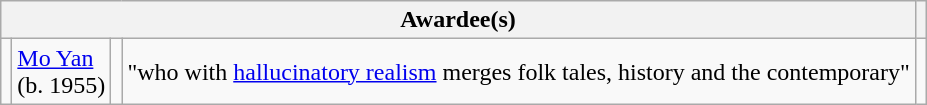<table class="wikitable">
<tr>
<th colspan="4">Awardee(s)</th>
<th></th>
</tr>
<tr>
<td></td>
<td><a href='#'>Mo Yan</a><br>(b. 1955)</td>
<td></td>
<td>"who with <a href='#'>hallucinatory realism</a> merges folk tales, history and the contemporary"</td>
<td></td>
</tr>
</table>
